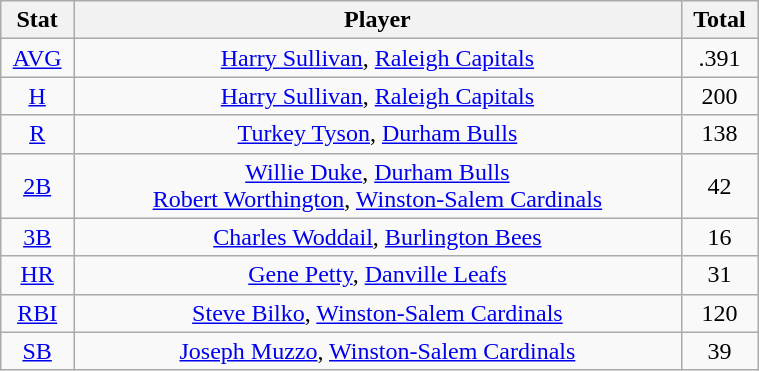<table class="wikitable" width="40%" style="text-align:center;">
<tr>
<th width="5%">Stat</th>
<th width="60%">Player</th>
<th width="5%">Total</th>
</tr>
<tr>
<td><a href='#'>AVG</a></td>
<td><a href='#'>Harry Sullivan</a>, <a href='#'>Raleigh Capitals</a></td>
<td>.391</td>
</tr>
<tr>
<td><a href='#'>H</a></td>
<td><a href='#'>Harry Sullivan</a>, <a href='#'>Raleigh Capitals</a></td>
<td>200</td>
</tr>
<tr>
<td><a href='#'>R</a></td>
<td><a href='#'>Turkey Tyson</a>, <a href='#'>Durham Bulls</a></td>
<td>138</td>
</tr>
<tr>
<td><a href='#'>2B</a></td>
<td><a href='#'>Willie Duke</a>, <a href='#'>Durham Bulls</a> <br> <a href='#'>Robert Worthington</a>, <a href='#'>Winston-Salem Cardinals</a></td>
<td>42</td>
</tr>
<tr>
<td><a href='#'>3B</a></td>
<td><a href='#'>Charles Woddail</a>, <a href='#'>Burlington Bees</a></td>
<td>16</td>
</tr>
<tr>
<td><a href='#'>HR</a></td>
<td><a href='#'>Gene Petty</a>, <a href='#'>Danville Leafs</a></td>
<td>31</td>
</tr>
<tr>
<td><a href='#'>RBI</a></td>
<td><a href='#'>Steve Bilko</a>, <a href='#'>Winston-Salem Cardinals</a></td>
<td>120</td>
</tr>
<tr>
<td><a href='#'>SB</a></td>
<td><a href='#'>Joseph Muzzo</a>, <a href='#'>Winston-Salem Cardinals</a></td>
<td>39</td>
</tr>
</table>
